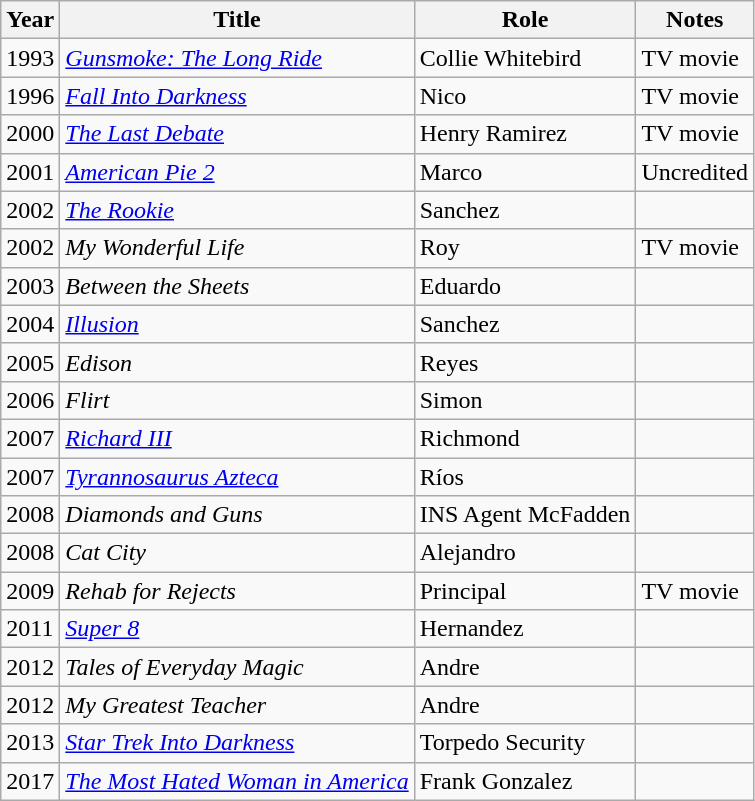<table class="wikitable sortable">
<tr>
<th>Year</th>
<th>Title</th>
<th>Role</th>
<th class="unsortable">Notes</th>
</tr>
<tr>
<td>1993</td>
<td><em><a href='#'>Gunsmoke: The Long Ride</a></em></td>
<td>Collie Whitebird</td>
<td>TV movie</td>
</tr>
<tr>
<td>1996</td>
<td><em><a href='#'>Fall Into Darkness</a></em></td>
<td>Nico</td>
<td>TV movie</td>
</tr>
<tr>
<td>2000</td>
<td><em><a href='#'>The Last Debate</a></em></td>
<td>Henry Ramirez</td>
<td>TV movie</td>
</tr>
<tr>
<td>2001</td>
<td><em><a href='#'>American Pie 2</a></em></td>
<td>Marco</td>
<td>Uncredited</td>
</tr>
<tr>
<td>2002</td>
<td><em><a href='#'>The Rookie</a></em></td>
<td>Sanchez</td>
<td></td>
</tr>
<tr>
<td>2002</td>
<td><em>My Wonderful Life</em></td>
<td>Roy</td>
<td>TV movie</td>
</tr>
<tr>
<td>2003</td>
<td><em>Between the Sheets</em></td>
<td>Eduardo</td>
<td></td>
</tr>
<tr>
<td>2004</td>
<td><em><a href='#'>Illusion</a></em></td>
<td>Sanchez</td>
<td></td>
</tr>
<tr>
<td>2005</td>
<td><em>Edison</em></td>
<td>Reyes</td>
<td></td>
</tr>
<tr>
<td>2006</td>
<td><em>Flirt</em></td>
<td>Simon</td>
<td></td>
</tr>
<tr>
<td>2007</td>
<td><em><a href='#'>Richard III</a></em></td>
<td>Richmond</td>
<td></td>
</tr>
<tr>
<td>2007</td>
<td><em><a href='#'>Tyrannosaurus Azteca</a></em></td>
<td>Ríos</td>
<td></td>
</tr>
<tr>
<td>2008</td>
<td><em>Diamonds and Guns</em></td>
<td>INS Agent McFadden</td>
<td></td>
</tr>
<tr>
<td>2008</td>
<td><em>Cat City</em></td>
<td>Alejandro</td>
<td></td>
</tr>
<tr>
<td>2009</td>
<td><em>Rehab for Rejects</em></td>
<td>Principal</td>
<td>TV movie</td>
</tr>
<tr>
<td>2011</td>
<td><em><a href='#'>Super 8</a></em></td>
<td>Hernandez</td>
<td></td>
</tr>
<tr>
<td>2012</td>
<td><em>Tales of Everyday Magic</em></td>
<td>Andre</td>
<td></td>
</tr>
<tr>
<td>2012</td>
<td><em>My Greatest Teacher</em></td>
<td>Andre</td>
<td></td>
</tr>
<tr>
<td>2013</td>
<td><em><a href='#'>Star Trek Into Darkness</a></em></td>
<td>Torpedo Security</td>
<td></td>
</tr>
<tr>
<td>2017</td>
<td><em><a href='#'>The Most Hated Woman in America</a></em></td>
<td>Frank Gonzalez</td>
<td></td>
</tr>
</table>
